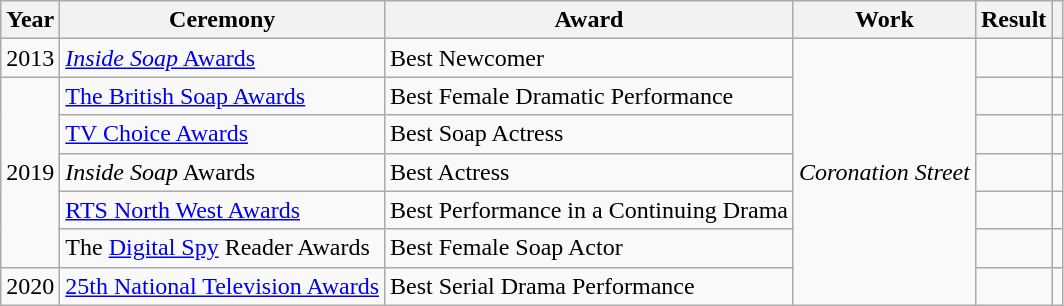<table class="wikitable">
<tr>
<th>Year</th>
<th>Ceremony</th>
<th>Award</th>
<th>Work</th>
<th>Result</th>
<th></th>
</tr>
<tr>
<td>2013</td>
<td><a href='#'><em>Inside Soap</em> Awards</a></td>
<td>Best Newcomer</td>
<td rowspan="7"><em>Coronation Street</em></td>
<td></td>
<td></td>
</tr>
<tr>
<td rowspan="5">2019</td>
<td><a href='#'>The British Soap Awards</a></td>
<td>Best Female Dramatic Performance</td>
<td></td>
<td></td>
</tr>
<tr>
<td><a href='#'>TV Choice Awards</a></td>
<td>Best Soap Actress</td>
<td></td>
<td></td>
</tr>
<tr>
<td><em>Inside Soap</em> Awards</td>
<td>Best Actress</td>
<td></td>
<td></td>
</tr>
<tr>
<td><a href='#'>RTS North West Awards</a></td>
<td>Best Performance in a Continuing Drama</td>
<td></td>
<td></td>
</tr>
<tr>
<td>The <a href='#'>Digital Spy</a> Reader Awards</td>
<td>Best Female Soap Actor</td>
<td></td>
<td></td>
</tr>
<tr>
<td>2020</td>
<td><a href='#'>25th National Television Awards</a></td>
<td>Best Serial Drama Performance</td>
<td></td>
<td></td>
</tr>
</table>
